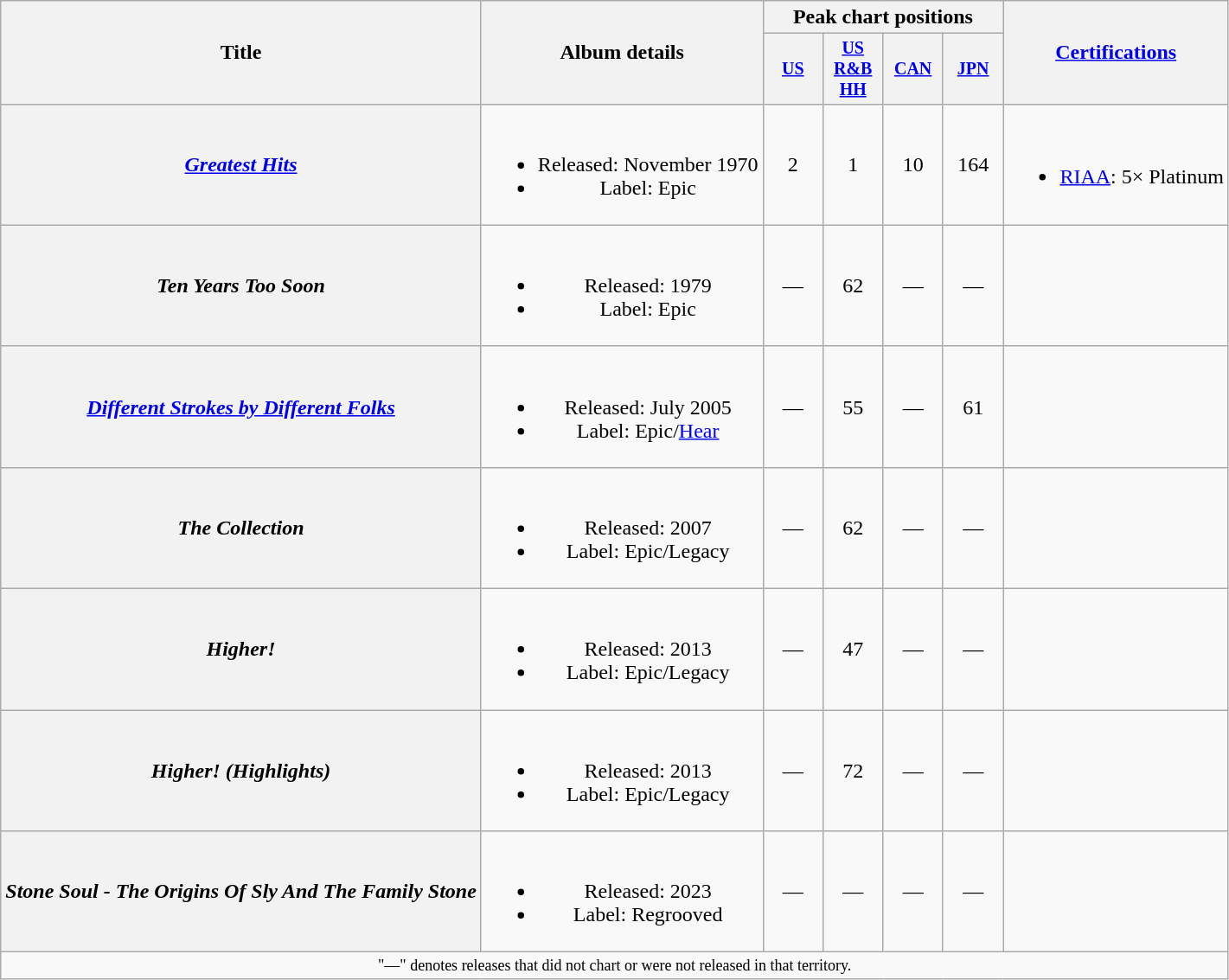<table class="wikitable plainrowheaders" style="text-align:center;">
<tr>
<th rowspan="2">Title</th>
<th rowspan="2">Album details</th>
<th colspan="4">Peak chart positions</th>
<th rowspan="2"><a href='#'>Certifications</a></th>
</tr>
<tr style="font-size:smaller;">
<th style="width:3em;"><a href='#'>US</a><br></th>
<th style="width:3em;"><a href='#'>US<br>R&B<br>HH</a><br></th>
<th style="width:3em;"><a href='#'>CAN</a></th>
<th style="width:3em;"><a href='#'>JPN</a><br></th>
</tr>
<tr>
<th scope="row"><em><a href='#'>Greatest Hits</a></em></th>
<td><br><ul><li>Released: November 1970</li><li>Label: Epic</li></ul></td>
<td>2</td>
<td>1</td>
<td>10</td>
<td>164</td>
<td><br><ul><li><a href='#'>RIAA</a>: 5× Platinum</li></ul></td>
</tr>
<tr>
<th scope="row"><em>Ten Years Too Soon</em></th>
<td><br><ul><li>Released: 1979</li><li>Label: Epic</li></ul></td>
<td>—</td>
<td>62</td>
<td>—</td>
<td>—</td>
<td></td>
</tr>
<tr>
<th scope="row"><em><a href='#'>Different Strokes by Different Folks</a></em></th>
<td><br><ul><li>Released: July 2005</li><li>Label: Epic/<a href='#'>Hear</a></li></ul></td>
<td>—</td>
<td>55</td>
<td>—</td>
<td>61</td>
<td></td>
</tr>
<tr>
<th scope="row"><em>The Collection</em></th>
<td><br><ul><li>Released: 2007</li><li>Label: Epic/Legacy</li></ul></td>
<td>—</td>
<td>62</td>
<td>—</td>
<td>—</td>
<td></td>
</tr>
<tr>
<th scope="row"><em>Higher!</em></th>
<td><br><ul><li>Released: 2013</li><li>Label: Epic/Legacy</li></ul></td>
<td>—</td>
<td>47</td>
<td>—</td>
<td>—</td>
<td></td>
</tr>
<tr>
<th scope="row"><em>Higher! (Highlights)</em></th>
<td><br><ul><li>Released: 2013</li><li>Label: Epic/Legacy</li></ul></td>
<td>—</td>
<td>72</td>
<td>—</td>
<td>—</td>
<td></td>
</tr>
<tr>
<th scope="row"><em>Stone Soul - The Origins Of Sly And The Family Stone</em></th>
<td><br><ul><li>Released: 2023</li><li>Label: Regrooved</li></ul></td>
<td>—</td>
<td>—</td>
<td>—</td>
<td>—</td>
</tr>
<tr>
<td colspan="10" style="text-align:center; font-size:9pt;">"—" denotes releases that did not chart or were not released in that territory.</td>
</tr>
</table>
